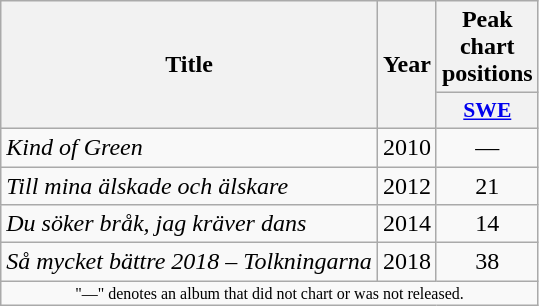<table class="wikitable" border="1">
<tr>
<th rowspan="2">Title</th>
<th rowspan="2">Year</th>
<th colspan="1">Peak chart positions</th>
</tr>
<tr>
<th style="width:3em;font-size:90%"><a href='#'>SWE</a><br></th>
</tr>
<tr>
<td><em>Kind of Green</em></td>
<td align=center>2010</td>
<td align=center>—</td>
</tr>
<tr>
<td><em>Till mina älskade och älskare</em></td>
<td align=center>2012</td>
<td align=center>21</td>
</tr>
<tr>
<td><em>Du söker bråk, jag kräver dans</em></td>
<td align=center>2014</td>
<td align=center>14</td>
</tr>
<tr>
<td><em>Så mycket bättre 2018 – Tolkningarna</em></td>
<td align=center>2018</td>
<td align=center>38<br></td>
</tr>
<tr>
<td colspan="3" style="font-size:8pt; text-align:center;">"—" denotes an album that did not chart or was not released.</td>
</tr>
</table>
